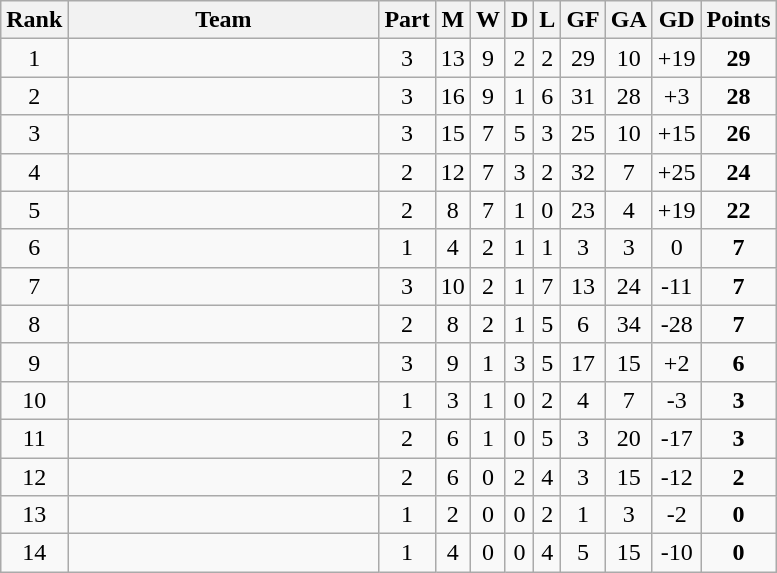<table class="wikitable sortable" style="text-align:center">
<tr>
<th>Rank</th>
<th width=200>Team</th>
<th>Part</th>
<th>M</th>
<th>W</th>
<th>D</th>
<th>L</th>
<th>GF</th>
<th>GA</th>
<th>GD</th>
<th>Points</th>
</tr>
<tr>
<td>1</td>
<td align=left></td>
<td>3</td>
<td>13</td>
<td>9</td>
<td>2</td>
<td>2</td>
<td>29</td>
<td>10</td>
<td>+19</td>
<td><strong>29</strong></td>
</tr>
<tr>
<td>2</td>
<td align=left></td>
<td>3</td>
<td>16</td>
<td>9</td>
<td>1</td>
<td>6</td>
<td>31</td>
<td>28</td>
<td>+3</td>
<td><strong>28</strong></td>
</tr>
<tr>
<td>3</td>
<td align=left></td>
<td>3</td>
<td>15</td>
<td>7</td>
<td>5</td>
<td>3</td>
<td>25</td>
<td>10</td>
<td>+15</td>
<td><strong>26</strong></td>
</tr>
<tr>
<td>4</td>
<td align=left></td>
<td>2</td>
<td>12</td>
<td>7</td>
<td>3</td>
<td>2</td>
<td>32</td>
<td>7</td>
<td>+25</td>
<td><strong>24</strong></td>
</tr>
<tr>
<td>5</td>
<td align=left></td>
<td>2</td>
<td>8</td>
<td>7</td>
<td>1</td>
<td>0</td>
<td>23</td>
<td>4</td>
<td>+19</td>
<td><strong>22</strong></td>
</tr>
<tr>
<td>6</td>
<td align=left></td>
<td>1</td>
<td>4</td>
<td>2</td>
<td>1</td>
<td>1</td>
<td>3</td>
<td>3</td>
<td>0</td>
<td><strong>7</strong></td>
</tr>
<tr>
<td>7</td>
<td align=left></td>
<td>3</td>
<td>10</td>
<td>2</td>
<td>1</td>
<td>7</td>
<td>13</td>
<td>24</td>
<td>-11</td>
<td><strong>7</strong></td>
</tr>
<tr>
<td>8</td>
<td align=left></td>
<td>2</td>
<td>8</td>
<td>2</td>
<td>1</td>
<td>5</td>
<td>6</td>
<td>34</td>
<td>-28</td>
<td><strong>7</strong></td>
</tr>
<tr>
<td>9</td>
<td align=left></td>
<td>3</td>
<td>9</td>
<td>1</td>
<td>3</td>
<td>5</td>
<td>17</td>
<td>15</td>
<td>+2</td>
<td><strong>6</strong></td>
</tr>
<tr>
<td>10</td>
<td align=left></td>
<td>1</td>
<td>3</td>
<td>1</td>
<td>0</td>
<td>2</td>
<td>4</td>
<td>7</td>
<td>-3</td>
<td><strong>3</strong></td>
</tr>
<tr>
<td>11</td>
<td align=left></td>
<td>2</td>
<td>6</td>
<td>1</td>
<td>0</td>
<td>5</td>
<td>3</td>
<td>20</td>
<td>-17</td>
<td><strong>3</strong></td>
</tr>
<tr>
<td>12</td>
<td align=left></td>
<td>2</td>
<td>6</td>
<td>0</td>
<td>2</td>
<td>4</td>
<td>3</td>
<td>15</td>
<td>-12</td>
<td><strong>2</strong></td>
</tr>
<tr>
<td>13</td>
<td align=left></td>
<td>1</td>
<td>2</td>
<td>0</td>
<td>0</td>
<td>2</td>
<td>1</td>
<td>3</td>
<td>-2</td>
<td><strong>0</strong></td>
</tr>
<tr>
<td>14</td>
<td align=left></td>
<td>1</td>
<td>4</td>
<td>0</td>
<td>0</td>
<td>4</td>
<td>5</td>
<td>15</td>
<td>-10</td>
<td><strong>0</strong></td>
</tr>
</table>
